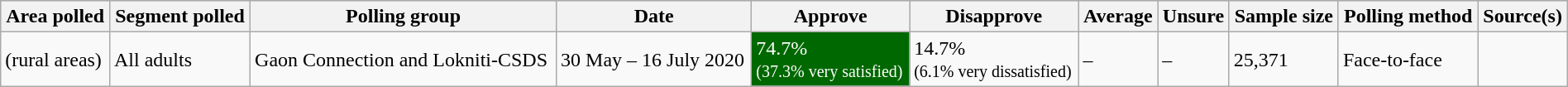<table class="sortable wikitable static-row-numbers" style="width:100%;">
<tr style="background:#CCCC;">
<th>Area polled</th>
<th>Segment polled</th>
<th>Polling group</th>
<th>Date</th>
<th>Approve</th>
<th>Disapprove</th>
<th>Average</th>
<th>Unsure</th>
<th>Sample size</th>
<th>Polling method</th>
<th>Source(s)</th>
</tr>
<tr>
<td> (rural areas)</td>
<td>All adults</td>
<td>Gaon Connection and Lokniti-CSDS</td>
<td>30 May – 16 July 2020</td>
<td style="background:#006800; color: white">74.7%<br><small>(37.3% very satisfied)</small></td>
<td>14.7%<br><small>(6.1% very dissatisfied)</small></td>
<td>–</td>
<td>–</td>
<td>25,371</td>
<td>Face-to-face</td>
<td></td>
</tr>
</table>
